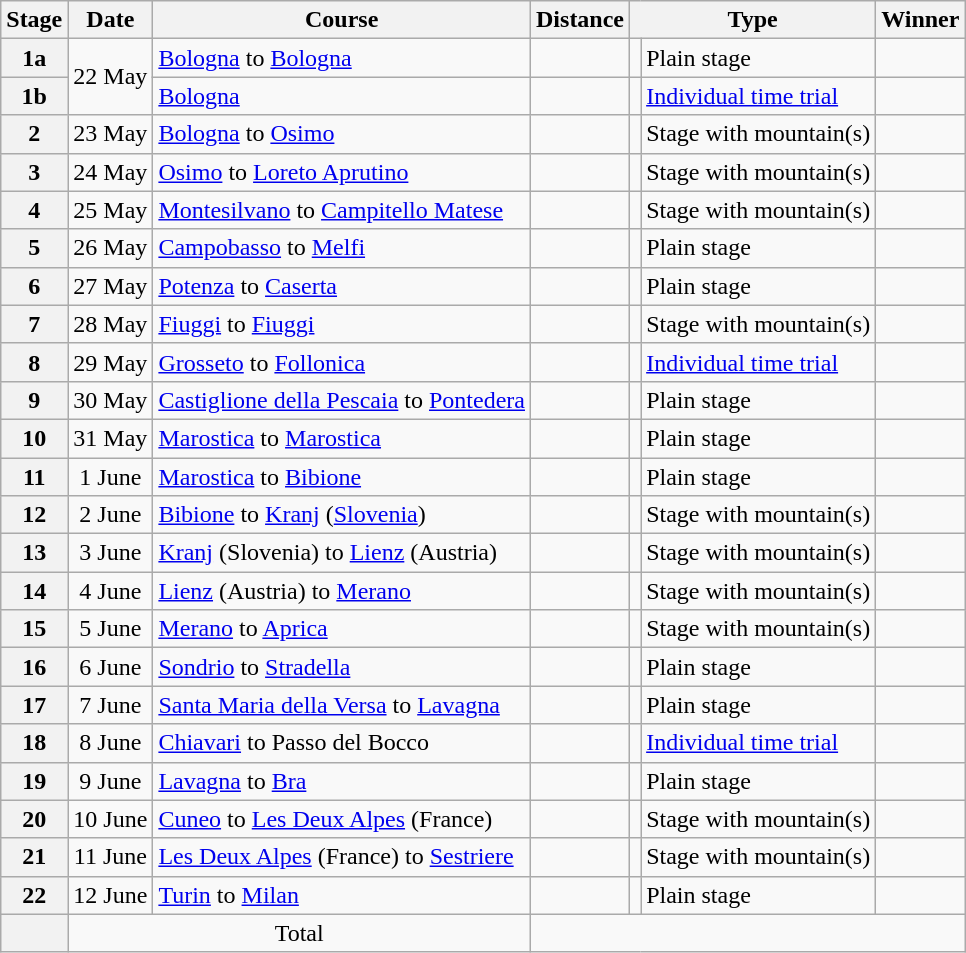<table class="wikitable">
<tr>
<th>Stage</th>
<th>Date</th>
<th>Course</th>
<th>Distance</th>
<th colspan="2">Type</th>
<th>Winner</th>
</tr>
<tr>
<th style="text-align:center">1a</th>
<td style="text-align:center;" rowspan="2">22 May</td>
<td><a href='#'>Bologna</a> to <a href='#'>Bologna</a></td>
<td style="text-align:center;"></td>
<td style="text-align:center;"></td>
<td>Plain stage</td>
<td></td>
</tr>
<tr>
<th style="text-align:center">1b</th>
<td><a href='#'>Bologna</a></td>
<td style="text-align:center;"></td>
<td style="text-align:center;"></td>
<td><a href='#'>Individual time trial</a></td>
<td></td>
</tr>
<tr>
<th style="text-align:center">2</th>
<td style="text-align:center;">23 May</td>
<td><a href='#'>Bologna</a> to <a href='#'>Osimo</a></td>
<td style="text-align:center;"></td>
<td style="text-align:center;"></td>
<td>Stage with mountain(s)</td>
<td></td>
</tr>
<tr>
<th style="text-align:center">3</th>
<td style="text-align:center;">24 May</td>
<td><a href='#'>Osimo</a> to <a href='#'>Loreto Aprutino</a></td>
<td style="text-align:center;"></td>
<td style="text-align:center;"></td>
<td>Stage with mountain(s)</td>
<td></td>
</tr>
<tr>
<th style="text-align:center">4</th>
<td style="text-align:center;">25 May</td>
<td><a href='#'>Montesilvano</a> to <a href='#'>Campitello Matese</a></td>
<td style="text-align:center;"></td>
<td style="text-align:center;"></td>
<td>Stage with mountain(s)</td>
<td></td>
</tr>
<tr>
<th style="text-align:center">5</th>
<td style="text-align:center;">26 May</td>
<td><a href='#'>Campobasso</a> to <a href='#'>Melfi</a></td>
<td style="text-align:center;"></td>
<td style="text-align:center;"></td>
<td>Plain stage</td>
<td></td>
</tr>
<tr>
<th style="text-align:center">6</th>
<td style="text-align:center;">27 May</td>
<td><a href='#'>Potenza</a> to <a href='#'>Caserta</a></td>
<td style="text-align:center;"></td>
<td style="text-align:center;"></td>
<td>Plain stage</td>
<td></td>
</tr>
<tr>
<th style="text-align:center">7</th>
<td style="text-align:center;">28 May</td>
<td><a href='#'>Fiuggi</a> to <a href='#'>Fiuggi</a></td>
<td style="text-align:center;"></td>
<td style="text-align:center;"></td>
<td>Stage with mountain(s)</td>
<td></td>
</tr>
<tr>
<th style="text-align:center">8</th>
<td style="text-align:center;">29 May</td>
<td><a href='#'>Grosseto</a> to <a href='#'>Follonica</a></td>
<td style="text-align:center;"></td>
<td style="text-align:center;"></td>
<td><a href='#'>Individual time trial</a></td>
<td></td>
</tr>
<tr>
<th style="text-align:center">9</th>
<td style="text-align:center;">30 May</td>
<td><a href='#'>Castiglione della Pescaia</a> to <a href='#'>Pontedera</a></td>
<td style="text-align:center;"></td>
<td style="text-align:center;"></td>
<td>Plain stage</td>
<td></td>
</tr>
<tr>
<th style="text-align:center">10</th>
<td style="text-align:center;">31 May</td>
<td><a href='#'>Marostica</a> to <a href='#'>Marostica</a></td>
<td style="text-align:center;"></td>
<td style="text-align:center;"></td>
<td>Plain stage</td>
<td></td>
</tr>
<tr>
<th style="text-align:center">11</th>
<td style="text-align:center;">1 June</td>
<td><a href='#'>Marostica</a> to <a href='#'>Bibione</a></td>
<td style="text-align:center;"></td>
<td style="text-align:center;"></td>
<td>Plain stage</td>
<td></td>
</tr>
<tr>
<th style="text-align:center">12</th>
<td style="text-align:center;">2 June</td>
<td><a href='#'>Bibione</a> to <a href='#'>Kranj</a> (<a href='#'>Slovenia</a>)</td>
<td style="text-align:center;"></td>
<td style="text-align:center;"></td>
<td>Stage with mountain(s)</td>
<td></td>
</tr>
<tr>
<th style="text-align:center">13</th>
<td style="text-align:center;">3 June</td>
<td><a href='#'>Kranj</a> (Slovenia) to <a href='#'>Lienz</a> (Austria)</td>
<td style="text-align:center;"></td>
<td style="text-align:center;"></td>
<td>Stage with mountain(s)</td>
<td></td>
</tr>
<tr>
<th style="text-align:center">14</th>
<td style="text-align:center;">4 June</td>
<td><a href='#'>Lienz</a> (Austria) to <a href='#'>Merano</a></td>
<td style="text-align:center;"></td>
<td style="text-align:center;"></td>
<td>Stage with mountain(s)</td>
<td></td>
</tr>
<tr>
<th style="text-align:center">15</th>
<td style="text-align:center;">5 June</td>
<td><a href='#'>Merano</a> to <a href='#'>Aprica</a></td>
<td style="text-align:center;"></td>
<td style="text-align:center;"></td>
<td>Stage with mountain(s)</td>
<td></td>
</tr>
<tr>
<th style="text-align:center">16</th>
<td style="text-align:center;">6 June</td>
<td><a href='#'>Sondrio</a> to <a href='#'>Stradella</a></td>
<td style="text-align:center;"></td>
<td style="text-align:center;"></td>
<td>Plain stage</td>
<td></td>
</tr>
<tr>
<th style="text-align:center">17</th>
<td style="text-align:center;">7 June</td>
<td><a href='#'>Santa Maria della Versa</a> to <a href='#'>Lavagna</a></td>
<td style="text-align:center;"></td>
<td style="text-align:center;"></td>
<td>Plain stage</td>
<td></td>
</tr>
<tr>
<th style="text-align:center">18</th>
<td style="text-align:center;">8 June</td>
<td><a href='#'>Chiavari</a> to Passo del Bocco</td>
<td style="text-align:center;"></td>
<td style="text-align:center;"></td>
<td><a href='#'>Individual time trial</a></td>
<td></td>
</tr>
<tr>
<th style="text-align:center">19</th>
<td style="text-align:center;">9 June</td>
<td><a href='#'>Lavagna</a> to <a href='#'>Bra</a></td>
<td style="text-align:center;"></td>
<td style="text-align:center;"></td>
<td>Plain stage</td>
<td></td>
</tr>
<tr>
<th style="text-align:center">20</th>
<td style="text-align:center;">10 June</td>
<td><a href='#'>Cuneo</a> to <a href='#'>Les Deux Alpes</a> (France)</td>
<td style="text-align:center;"></td>
<td style="text-align:center;"></td>
<td>Stage with mountain(s)</td>
<td></td>
</tr>
<tr>
<th style="text-align:center">21</th>
<td style="text-align:center;">11 June</td>
<td><a href='#'>Les Deux Alpes</a> (France) to <a href='#'>Sestriere</a></td>
<td style="text-align:center;"></td>
<td style="text-align:center;"></td>
<td>Stage with mountain(s)</td>
<td></td>
</tr>
<tr>
<th style="text-align:center">22</th>
<td style="text-align:center;">12 June</td>
<td><a href='#'>Turin</a> to <a href='#'>Milan</a></td>
<td style="text-align:center;"></td>
<td style="text-align:center;"></td>
<td>Plain stage</td>
<td></td>
</tr>
<tr>
<th></th>
<td colspan="2" style="text-align:center;">Total</td>
<td colspan="5" style="text-align:center;"></td>
</tr>
</table>
